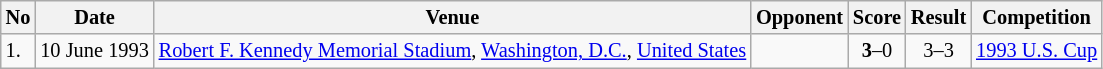<table class="wikitable" style="font-size:85%;">
<tr>
<th>No</th>
<th>Date</th>
<th>Venue</th>
<th>Opponent</th>
<th>Score</th>
<th>Result</th>
<th>Competition</th>
</tr>
<tr>
<td>1.</td>
<td>10 June 1993</td>
<td><a href='#'>Robert F. Kennedy Memorial Stadium</a>, <a href='#'>Washington, D.C.</a>, <a href='#'>United States</a></td>
<td></td>
<td align=center><strong>3</strong>–0</td>
<td align=center>3–3</td>
<td><a href='#'>1993 U.S. Cup</a></td>
</tr>
</table>
